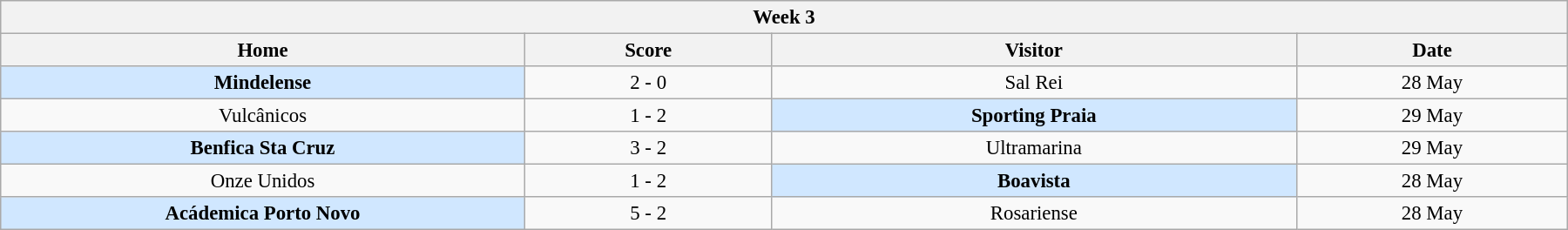<table class="wikitable" style="margin:1em auto; font-size:95%; text-align: center; width: 95%;">
<tr>
<th colspan="12" style="with: 100%;" align=center>Week 3</th>
</tr>
<tr>
<th width="200">Home</th>
<th width="90">Score</th>
<th width="200">Visitor</th>
<th width="100">Date</th>
</tr>
<tr align=center>
<td bgcolor=#D0E7FF><strong>Mindelense</strong></td>
<td>2 - 0</td>
<td>Sal Rei</td>
<td>28 May</td>
</tr>
<tr align=center>
<td>Vulcânicos</td>
<td>1 - 2</td>
<td bgcolor=#D0E7FF><strong>Sporting Praia </strong></td>
<td>29 May</td>
</tr>
<tr align=center>
<td bgcolor=#D0E7FF><strong>Benfica Sta Cruz</strong></td>
<td>3 - 2</td>
<td>Ultramarina</td>
<td>29 May</td>
</tr>
<tr align=center>
<td>Onze Unidos</td>
<td>1 - 2</td>
<td bgcolor=#D0E7FF><strong>Boavista</strong></td>
<td>28 May</td>
</tr>
<tr align=center>
<td bgcolor=#D0E7FF><strong>Acádemica Porto Novo</strong></td>
<td>5 - 2</td>
<td>Rosariense</td>
<td>28 May</td>
</tr>
</table>
